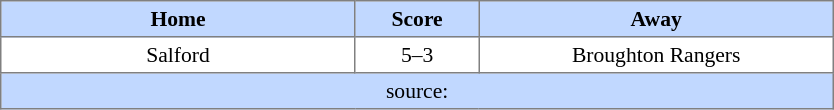<table border=1 style="border-collapse:collapse; font-size:90%; text-align:center;" cellpadding=3 cellspacing=0 width=44%>
<tr bgcolor=#C1D8FF>
<th width=19%>Home</th>
<th width=6%>Score</th>
<th width=19%>Away</th>
</tr>
<tr>
<td>Salford</td>
<td>5–3</td>
<td>Broughton Rangers</td>
</tr>
<tr bgcolor=#C1D8FF>
<td colspan=3>source:</td>
</tr>
</table>
